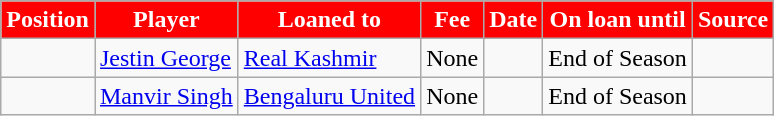<table class="wikitable plainrowheaders sortable">
<tr>
<th style="background:#FF0000; color:white;text-align:center;"><strong>Position</strong></th>
<th style="background:#FF0000; color:white;"><strong>Player</strong></th>
<th style="background:#FF0000; color:white;"><strong>Loaned to</strong></th>
<th style="background:#FF0000; color:white;"><strong>Fee</strong></th>
<th style="background:#FF0000; color:white;"><strong>Date</strong></th>
<th style="background:#FF0000; color:white;"><strong>On loan until</strong></th>
<th style="background:#FF0000; color:white;"><strong>Source</strong></th>
</tr>
<tr>
<td align=center></td>
<td> <a href='#'>Jestin George</a></td>
<td><a href='#'>Real Kashmir</a></td>
<td>None</td>
<td></td>
<td>End of Season</td>
<td></td>
</tr>
<tr>
<td align=center></td>
<td> <a href='#'>Manvir Singh</a></td>
<td><a href='#'>Bengaluru United</a></td>
<td>None</td>
<td></td>
<td>End of Season</td>
<td></td>
</tr>
</table>
